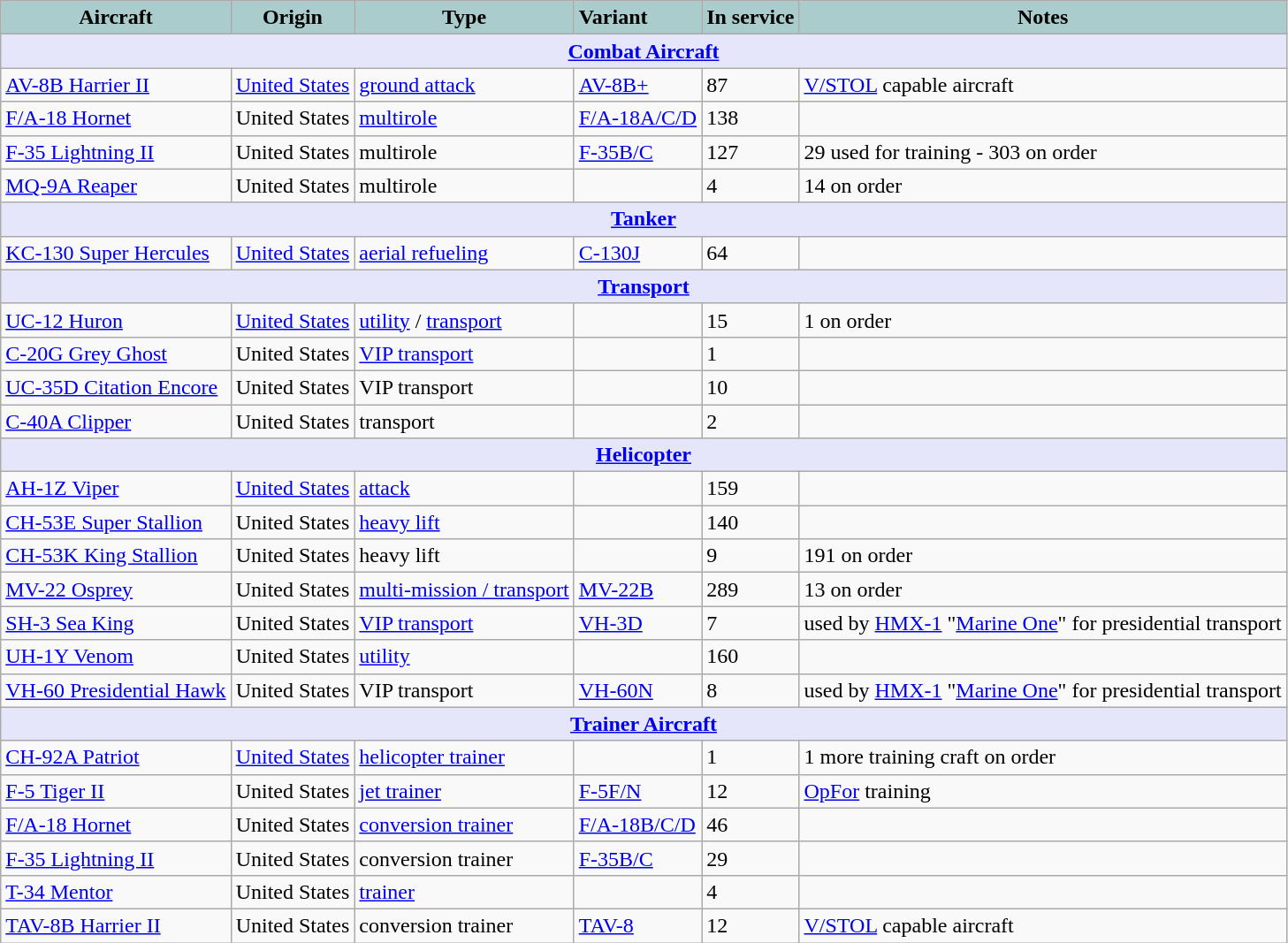<table class="wikitable">
<tr>
<th style="text-align:center; background:#acc;">Aircraft</th>
<th style="text-align: center; background:#acc;">Origin</th>
<th style="text-align:l center; background:#acc;">Type</th>
<th style="text-align:left; background:#acc;">Variant</th>
<th style="text-align:center; background:#acc;">In service</th>
<th style="text-align: center; background:#acc;">Notes</th>
</tr>
<tr>
<th style="align: center; background: lavender;" colspan="7"><a href='#'>Combat Aircraft</a></th>
</tr>
<tr>
<td><a href='#'>AV-8B Harrier II</a></td>
<td><a href='#'>United States</a></td>
<td><a href='#'>ground attack</a></td>
<td><a href='#'>AV-8B+</a></td>
<td>87</td>
<td><a href='#'>V/STOL</a> capable aircraft</td>
</tr>
<tr>
<td><a href='#'>F/A-18 Hornet</a></td>
<td>United States</td>
<td><a href='#'>multirole</a></td>
<td><a href='#'>F/A-18A/C/D</a></td>
<td>138</td>
<td></td>
</tr>
<tr>
<td><a href='#'>F-35 Lightning II</a></td>
<td>United States</td>
<td>multirole</td>
<td><a href='#'>F-35B/C</a></td>
<td>127</td>
<td>29 used for training - 303 on order</td>
</tr>
<tr>
<td><a href='#'>MQ-9A Reaper</a></td>
<td>United States</td>
<td>multirole</td>
<td></td>
<td>4</td>
<td>14 on order</td>
</tr>
<tr>
<th style="align: center; background: lavender;" colspan="7"><a href='#'>Tanker</a></th>
</tr>
<tr>
<td><a href='#'>KC-130 Super Hercules</a></td>
<td><a href='#'>United States</a></td>
<td><a href='#'>aerial refueling</a></td>
<td><a href='#'>C-130J</a></td>
<td>64</td>
<td></td>
</tr>
<tr>
<th style="align: center; background: lavender;" colspan="7"><a href='#'>Transport</a></th>
</tr>
<tr>
<td><a href='#'>UC-12 Huron</a></td>
<td><a href='#'>United States</a></td>
<td><a href='#'>utility</a> / <a href='#'>transport</a></td>
<td></td>
<td>15</td>
<td>1 on order</td>
</tr>
<tr>
<td><a href='#'>C-20G Grey Ghost</a></td>
<td>United States</td>
<td><a href='#'>VIP transport</a></td>
<td></td>
<td>1</td>
<td></td>
</tr>
<tr>
<td><a href='#'>UC-35D Citation Encore</a></td>
<td>United States</td>
<td>VIP transport</td>
<td></td>
<td>10</td>
<td></td>
</tr>
<tr>
<td><a href='#'>C-40A Clipper</a></td>
<td>United States</td>
<td>transport</td>
<td></td>
<td>2</td>
<td></td>
</tr>
<tr>
<th style="align: center; background: lavender;" colspan="7"><a href='#'>Helicopter</a></th>
</tr>
<tr>
<td><a href='#'>AH-1Z Viper</a></td>
<td><a href='#'>United States</a></td>
<td><a href='#'>attack</a></td>
<td></td>
<td>159</td>
<td></td>
</tr>
<tr>
<td><a href='#'>CH-53E Super Stallion</a></td>
<td>United States</td>
<td><a href='#'>heavy lift</a></td>
<td></td>
<td>140</td>
<td></td>
</tr>
<tr>
<td><a href='#'>CH-53K King Stallion</a></td>
<td>United States</td>
<td>heavy lift</td>
<td></td>
<td>9 </td>
<td>191 on order</td>
</tr>
<tr>
<td><a href='#'>MV-22 Osprey</a></td>
<td>United States</td>
<td><a href='#'>multi-mission / transport</a></td>
<td><a href='#'>MV-22B</a></td>
<td>289</td>
<td>13 on order</td>
</tr>
<tr>
<td><a href='#'>SH-3 Sea King</a></td>
<td>United States</td>
<td><a href='#'>VIP transport</a></td>
<td><a href='#'>VH-3D</a></td>
<td>7</td>
<td>used by <a href='#'>HMX-1</a> "<a href='#'>Marine One</a>" for presidential transport</td>
</tr>
<tr>
<td><a href='#'>UH-1Y Venom</a></td>
<td>United States</td>
<td><a href='#'>utility</a></td>
<td></td>
<td>160</td>
<td></td>
</tr>
<tr>
<td><a href='#'>VH-60 Presidential Hawk</a></td>
<td>United States</td>
<td>VIP transport</td>
<td><a href='#'>VH-60N</a></td>
<td>8</td>
<td>used by <a href='#'>HMX-1</a> "<a href='#'>Marine One</a>" for presidential transport</td>
</tr>
<tr>
<th style="align: center; background: lavender;" colspan="7"><a href='#'>Trainer Aircraft</a></th>
</tr>
<tr>
<td><a href='#'>CH-92A Patriot</a></td>
<td><a href='#'>United States</a></td>
<td><a href='#'>helicopter trainer</a></td>
<td></td>
<td>1</td>
<td>1 more training craft on order</td>
</tr>
<tr>
<td><a href='#'>F-5 Tiger II</a></td>
<td>United States</td>
<td><a href='#'>jet trainer</a></td>
<td><a href='#'>F-5F/N</a></td>
<td>12</td>
<td><a href='#'>OpFor</a> training</td>
</tr>
<tr>
<td><a href='#'>F/A-18 Hornet</a></td>
<td>United States</td>
<td><a href='#'>conversion trainer</a></td>
<td><a href='#'>F/A-18B/C/D</a></td>
<td>46</td>
<td></td>
</tr>
<tr>
<td><a href='#'>F-35 Lightning II</a></td>
<td>United States</td>
<td>conversion trainer</td>
<td><a href='#'>F-35B/C</a></td>
<td>29</td>
<td></td>
</tr>
<tr>
<td><a href='#'>T-34 Mentor</a></td>
<td>United States</td>
<td><a href='#'>trainer</a></td>
<td></td>
<td>4</td>
<td></td>
</tr>
<tr>
<td><a href='#'>TAV-8B Harrier II</a></td>
<td>United States</td>
<td>conversion trainer</td>
<td><a href='#'>TAV-8</a></td>
<td>12</td>
<td><a href='#'>V/STOL</a> capable aircraft</td>
</tr>
</table>
